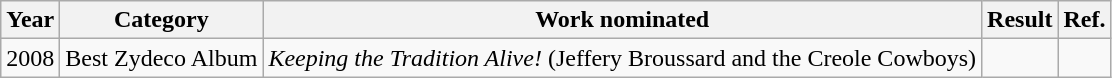<table class="wikitable">
<tr>
<th>Year</th>
<th>Category</th>
<th>Work nominated</th>
<th>Result</th>
<th>Ref.</th>
</tr>
<tr>
<td>2008</td>
<td>Best Zydeco Album</td>
<td><em>Keeping the Tradition Alive!</em> (Jeffery Broussard and the Creole Cowboys)</td>
<td></td>
<td></td>
</tr>
</table>
